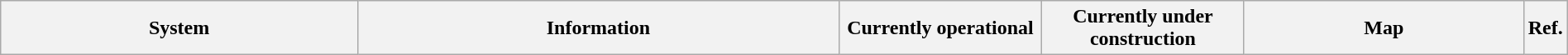<table class="wikitable" style="width:100%">
<tr>
<th style="width:23%">System</th>
<th style="width:31%" colspan=2>Information</th>
<th style="width:13%">Currently operational</th>
<th style="width:13%">Currently under construction</th>
<th style="width:18%">Map</th>
<th style="width:2%">Ref.<br></th>
</tr>
</table>
